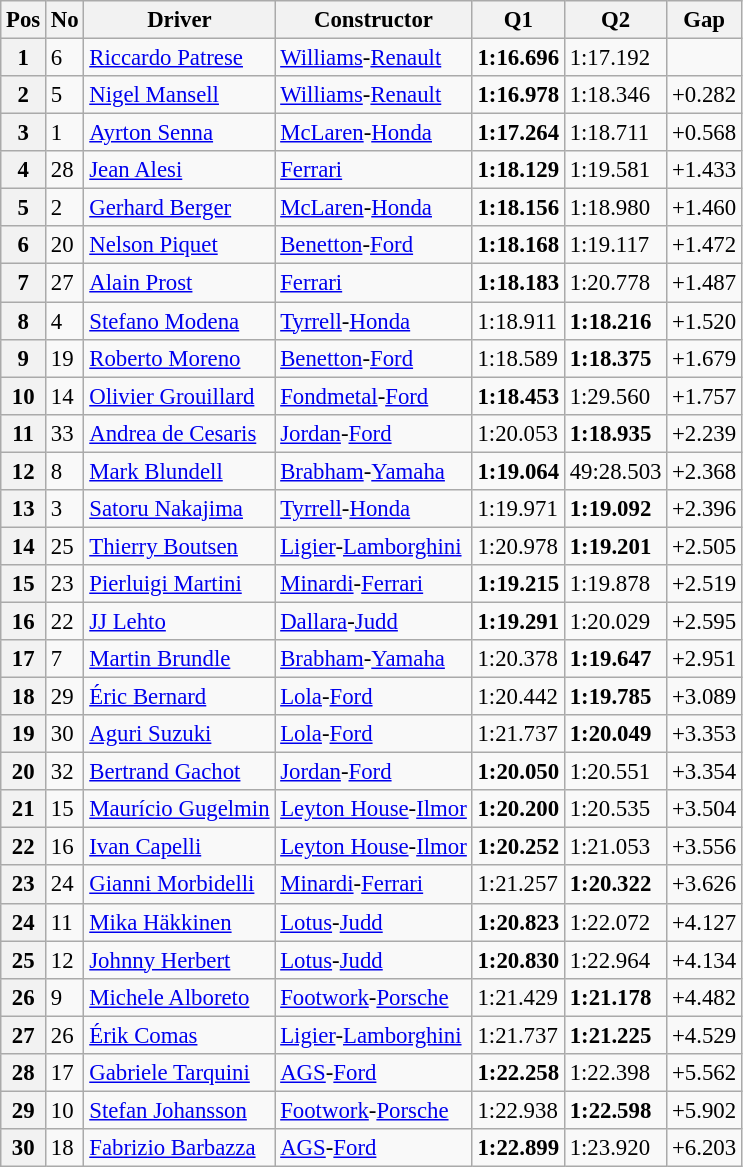<table class="wikitable sortable" style="font-size: 95%;">
<tr>
<th>Pos</th>
<th>No</th>
<th>Driver</th>
<th>Constructor</th>
<th>Q1</th>
<th>Q2</th>
<th>Gap</th>
</tr>
<tr>
<th>1</th>
<td>6</td>
<td data-sort-value="pat"> <a href='#'>Riccardo Patrese</a></td>
<td><a href='#'>Williams</a>-<a href='#'>Renault</a></td>
<td><strong>1:16.696</strong></td>
<td>1:17.192</td>
<td></td>
</tr>
<tr>
<th>2</th>
<td>5</td>
<td data-sort-value="man"> <a href='#'>Nigel Mansell</a></td>
<td><a href='#'>Williams</a>-<a href='#'>Renault</a></td>
<td><strong>1:16.978</strong></td>
<td>1:18.346</td>
<td>+0.282</td>
</tr>
<tr>
<th>3</th>
<td>1</td>
<td data-sort-value="sen"> <a href='#'>Ayrton Senna</a></td>
<td><a href='#'>McLaren</a>-<a href='#'>Honda</a></td>
<td><strong>1:17.264</strong></td>
<td>1:18.711</td>
<td>+0.568</td>
</tr>
<tr>
<th>4</th>
<td>28</td>
<td data-sort-value="ale"> <a href='#'>Jean Alesi</a></td>
<td><a href='#'>Ferrari</a></td>
<td><strong>1:18.129</strong></td>
<td>1:19.581</td>
<td>+1.433</td>
</tr>
<tr>
<th>5</th>
<td>2</td>
<td data-sort-value="beg"> <a href='#'>Gerhard Berger</a></td>
<td><a href='#'>McLaren</a>-<a href='#'>Honda</a></td>
<td><strong>1:18.156</strong></td>
<td>1:18.980</td>
<td>+1.460</td>
</tr>
<tr>
<th>6</th>
<td>20</td>
<td data-sort-value="piq"> <a href='#'>Nelson Piquet</a></td>
<td><a href='#'>Benetton</a>-<a href='#'>Ford</a></td>
<td><strong>1:18.168</strong></td>
<td>1:19.117</td>
<td>+1.472</td>
</tr>
<tr>
<th>7</th>
<td>27</td>
<td data-sort-value="pro"> <a href='#'>Alain Prost</a></td>
<td><a href='#'>Ferrari</a></td>
<td><strong>1:18.183</strong></td>
<td>1:20.778</td>
<td>+1.487</td>
</tr>
<tr>
<th>8</th>
<td>4</td>
<td data-sort-value="mod"> <a href='#'>Stefano Modena</a></td>
<td><a href='#'>Tyrrell</a>-<a href='#'>Honda</a></td>
<td>1:18.911</td>
<td><strong>1:18.216</strong></td>
<td>+1.520</td>
</tr>
<tr>
<th>9</th>
<td>19</td>
<td data-sort-value="mrn"> <a href='#'>Roberto Moreno</a></td>
<td><a href='#'>Benetton</a>-<a href='#'>Ford</a></td>
<td>1:18.589</td>
<td><strong>1:18.375</strong></td>
<td>+1.679</td>
</tr>
<tr>
<th>10</th>
<td>14</td>
<td data-sort-value="gro"> <a href='#'>Olivier Grouillard</a></td>
<td><a href='#'>Fondmetal</a>-<a href='#'>Ford</a></td>
<td><strong>1:18.453</strong></td>
<td>1:29.560</td>
<td>+1.757</td>
</tr>
<tr>
<th>11</th>
<td>33</td>
<td data-sort-value="de c"> <a href='#'>Andrea de Cesaris</a></td>
<td><a href='#'>Jordan</a>-<a href='#'>Ford</a></td>
<td>1:20.053</td>
<td><strong>1:18.935</strong></td>
<td>+2.239</td>
</tr>
<tr>
<th>12</th>
<td>8</td>
<td data-sort-value="blu"> <a href='#'>Mark Blundell</a></td>
<td><a href='#'>Brabham</a>-<a href='#'>Yamaha</a></td>
<td><strong>1:19.064</strong></td>
<td>49:28.503</td>
<td>+2.368</td>
</tr>
<tr>
<th>13</th>
<td>3</td>
<td data-sort-value="nak"> <a href='#'>Satoru Nakajima</a></td>
<td><a href='#'>Tyrrell</a>-<a href='#'>Honda</a></td>
<td>1:19.971</td>
<td><strong>1:19.092</strong></td>
<td>+2.396</td>
</tr>
<tr>
<th>14</th>
<td>25</td>
<td data-sort-value="bou"> <a href='#'>Thierry Boutsen</a></td>
<td><a href='#'>Ligier</a>-<a href='#'>Lamborghini</a></td>
<td>1:20.978</td>
<td><strong>1:19.201</strong></td>
<td>+2.505</td>
</tr>
<tr>
<th>15</th>
<td>23</td>
<td data-sort-value="mar"> <a href='#'>Pierluigi Martini</a></td>
<td><a href='#'>Minardi</a>-<a href='#'>Ferrari</a></td>
<td><strong>1:19.215</strong></td>
<td>1:19.878</td>
<td>+2.519</td>
</tr>
<tr>
<th>16</th>
<td>22</td>
<td data-sort-value="leh"> <a href='#'>JJ Lehto</a></td>
<td><a href='#'>Dallara</a>-<a href='#'>Judd</a></td>
<td><strong>1:19.291</strong></td>
<td>1:20.029</td>
<td>+2.595</td>
</tr>
<tr>
<th>17</th>
<td>7</td>
<td data-sort-value="bru"> <a href='#'>Martin Brundle</a></td>
<td><a href='#'>Brabham</a>-<a href='#'>Yamaha</a></td>
<td>1:20.378</td>
<td><strong>1:19.647</strong></td>
<td>+2.951</td>
</tr>
<tr>
<th>18</th>
<td>29</td>
<td data-sort-value="ben"> <a href='#'>Éric Bernard</a></td>
<td><a href='#'>Lola</a>-<a href='#'>Ford</a></td>
<td>1:20.442</td>
<td><strong>1:19.785</strong></td>
<td>+3.089</td>
</tr>
<tr>
<th>19</th>
<td>30</td>
<td data-sort-value="suz"> <a href='#'>Aguri Suzuki</a></td>
<td><a href='#'>Lola</a>-<a href='#'>Ford</a></td>
<td>1:21.737</td>
<td><strong>1:20.049</strong></td>
<td>+3.353</td>
</tr>
<tr>
<th>20</th>
<td>32</td>
<td data-sort-value="gac"> <a href='#'>Bertrand Gachot</a></td>
<td><a href='#'>Jordan</a>-<a href='#'>Ford</a></td>
<td><strong>1:20.050</strong></td>
<td>1:20.551</td>
<td>+3.354</td>
</tr>
<tr>
<th>21</th>
<td>15</td>
<td data-sort-value="gug"> <a href='#'>Maurício Gugelmin</a></td>
<td><a href='#'>Leyton House</a>-<a href='#'>Ilmor</a></td>
<td><strong>1:20.200</strong></td>
<td>1:20.535</td>
<td>+3.504</td>
</tr>
<tr>
<th>22</th>
<td>16</td>
<td data-sort-value="cap"> <a href='#'>Ivan Capelli</a></td>
<td><a href='#'>Leyton House</a>-<a href='#'>Ilmor</a></td>
<td><strong>1:20.252</strong></td>
<td>1:21.053</td>
<td>+3.556</td>
</tr>
<tr>
<th>23</th>
<td>24</td>
<td data-sort-value="mrb"> <a href='#'>Gianni Morbidelli</a></td>
<td><a href='#'>Minardi</a>-<a href='#'>Ferrari</a></td>
<td>1:21.257</td>
<td><strong>1:20.322</strong></td>
<td>+3.626</td>
</tr>
<tr>
<th>24</th>
<td>11</td>
<td data-sort-value="hak"> <a href='#'>Mika Häkkinen</a></td>
<td><a href='#'>Lotus</a>-<a href='#'>Judd</a></td>
<td><strong>1:20.823</strong></td>
<td>1:22.072</td>
<td>+4.127</td>
</tr>
<tr>
<th>25</th>
<td>12</td>
<td data-sort-value="her"> <a href='#'>Johnny Herbert</a></td>
<td><a href='#'>Lotus</a>-<a href='#'>Judd</a></td>
<td><strong>1:20.830</strong></td>
<td>1:22.964</td>
<td>+4.134</td>
</tr>
<tr>
<th>26</th>
<td>9</td>
<td data-sort-value="alb"> <a href='#'>Michele Alboreto</a></td>
<td><a href='#'>Footwork</a>-<a href='#'>Porsche</a></td>
<td>1:21.429</td>
<td><strong>1:21.178</strong></td>
<td>+4.482</td>
</tr>
<tr>
<th>27</th>
<td>26</td>
<td data-sort-value="com"> <a href='#'>Érik Comas</a></td>
<td><a href='#'>Ligier</a>-<a href='#'>Lamborghini</a></td>
<td>1:21.737</td>
<td><strong>1:21.225</strong></td>
<td>+4.529</td>
</tr>
<tr>
<th>28</th>
<td>17</td>
<td data-sort-value="tar"> <a href='#'>Gabriele Tarquini</a></td>
<td><a href='#'>AGS</a>-<a href='#'>Ford</a></td>
<td><strong>1:22.258</strong></td>
<td>1:22.398</td>
<td>+5.562</td>
</tr>
<tr>
<th>29</th>
<td>10</td>
<td data-sort-value="joh"> <a href='#'>Stefan Johansson</a></td>
<td><a href='#'>Footwork</a>-<a href='#'>Porsche</a></td>
<td>1:22.938</td>
<td><strong>1:22.598</strong></td>
<td>+5.902</td>
</tr>
<tr>
<th>30</th>
<td>18</td>
<td data-sort-value="bar"> <a href='#'>Fabrizio Barbazza</a></td>
<td><a href='#'>AGS</a>-<a href='#'>Ford</a></td>
<td><strong>1:22.899</strong></td>
<td>1:23.920</td>
<td>+6.203</td>
</tr>
</table>
